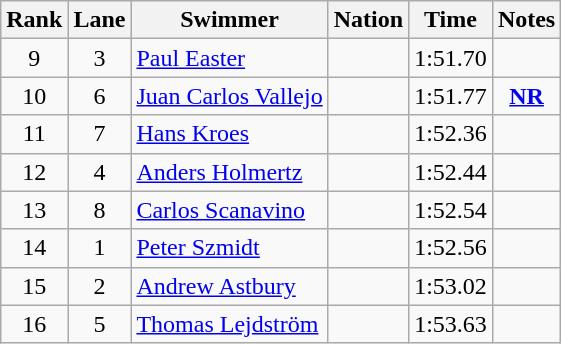<table class="wikitable sortable" style="text-align:center">
<tr>
<th>Rank</th>
<th>Lane</th>
<th>Swimmer</th>
<th>Nation</th>
<th>Time</th>
<th>Notes</th>
</tr>
<tr>
<td>9</td>
<td>3</td>
<td align=left><a href='#'>Paul Easter</a></td>
<td align=left></td>
<td>1:51.70</td>
<td></td>
</tr>
<tr>
<td>10</td>
<td>6</td>
<td align=left><a href='#'>Juan Carlos Vallejo</a></td>
<td align=left></td>
<td>1:51.77</td>
<td><strong><a href='#'>NR</a></strong></td>
</tr>
<tr>
<td>11</td>
<td>7</td>
<td align=left><a href='#'>Hans Kroes</a></td>
<td align=left></td>
<td>1:52.36</td>
<td></td>
</tr>
<tr>
<td>12</td>
<td>4</td>
<td align=left><a href='#'>Anders Holmertz</a></td>
<td align=left></td>
<td>1:52.44</td>
<td></td>
</tr>
<tr>
<td>13</td>
<td>8</td>
<td align=left><a href='#'>Carlos Scanavino</a></td>
<td align=left></td>
<td>1:52.54</td>
<td></td>
</tr>
<tr>
<td>14</td>
<td>1</td>
<td align=left><a href='#'>Peter Szmidt</a></td>
<td align=left></td>
<td>1:52.56</td>
<td></td>
</tr>
<tr>
<td>15</td>
<td>2</td>
<td align=left><a href='#'>Andrew Astbury</a></td>
<td align=left></td>
<td>1:53.02</td>
<td></td>
</tr>
<tr>
<td>16</td>
<td>5</td>
<td align=left><a href='#'>Thomas Lejdström</a></td>
<td align=left></td>
<td>1:53.63</td>
<td></td>
</tr>
</table>
